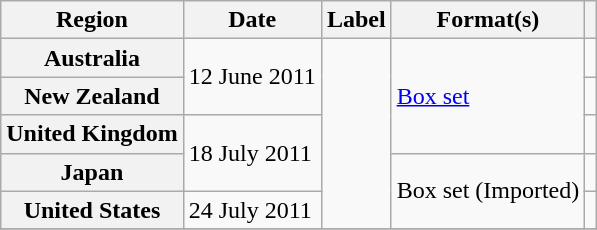<table class="wikitable plainrowheaders">
<tr>
<th scope="col">Region</th>
<th scope="col">Date</th>
<th scope="col">Label</th>
<th scope="col">Format(s)</th>
<th scope="col"></th>
</tr>
<tr>
<th scope="row">Australia</th>
<td rowspan="2">12 June 2011</td>
<td rowspan="5"></td>
<td rowspan="3"><a href='#'>Box set</a></td>
<td></td>
</tr>
<tr>
<th scope="row">New Zealand</th>
<td></td>
</tr>
<tr>
<th scope="row">United Kingdom</th>
<td rowspan="2">18 July 2011</td>
<td></td>
</tr>
<tr>
<th scope="row">Japan</th>
<td rowspan="2">Box set (Imported)</td>
<td></td>
</tr>
<tr>
<th scope="row">United States</th>
<td>24 July 2011</td>
<td></td>
</tr>
<tr>
</tr>
</table>
